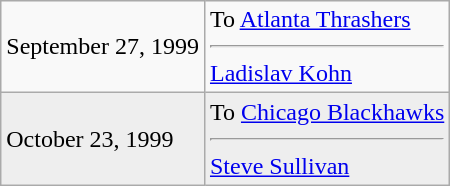<table class="wikitable">
<tr>
<td>September 27, 1999</td>
<td valign="top">To <a href='#'>Atlanta Thrashers</a><hr><a href='#'>Ladislav Kohn</a></td>
</tr>
<tr bgcolor="#eeeeee">
<td>October 23, 1999</td>
<td valign="top">To <a href='#'>Chicago Blackhawks</a><hr><a href='#'>Steve Sullivan</a></td>
</tr>
</table>
